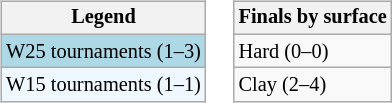<table>
<tr valign=top>
<td><br><table class=wikitable style="font-size:85%">
<tr>
<th>Legend</th>
</tr>
<tr style="background:lightblue;">
<td>W25 tournaments (1–3)</td>
</tr>
<tr style="background:#f0f8ff;">
<td>W15 tournaments (1–1)</td>
</tr>
</table>
</td>
<td><br><table class=wikitable style="font-size:85%">
<tr>
<th>Finals by surface</th>
</tr>
<tr>
<td>Hard (0–0)</td>
</tr>
<tr>
<td>Clay (2–4)</td>
</tr>
</table>
</td>
</tr>
</table>
